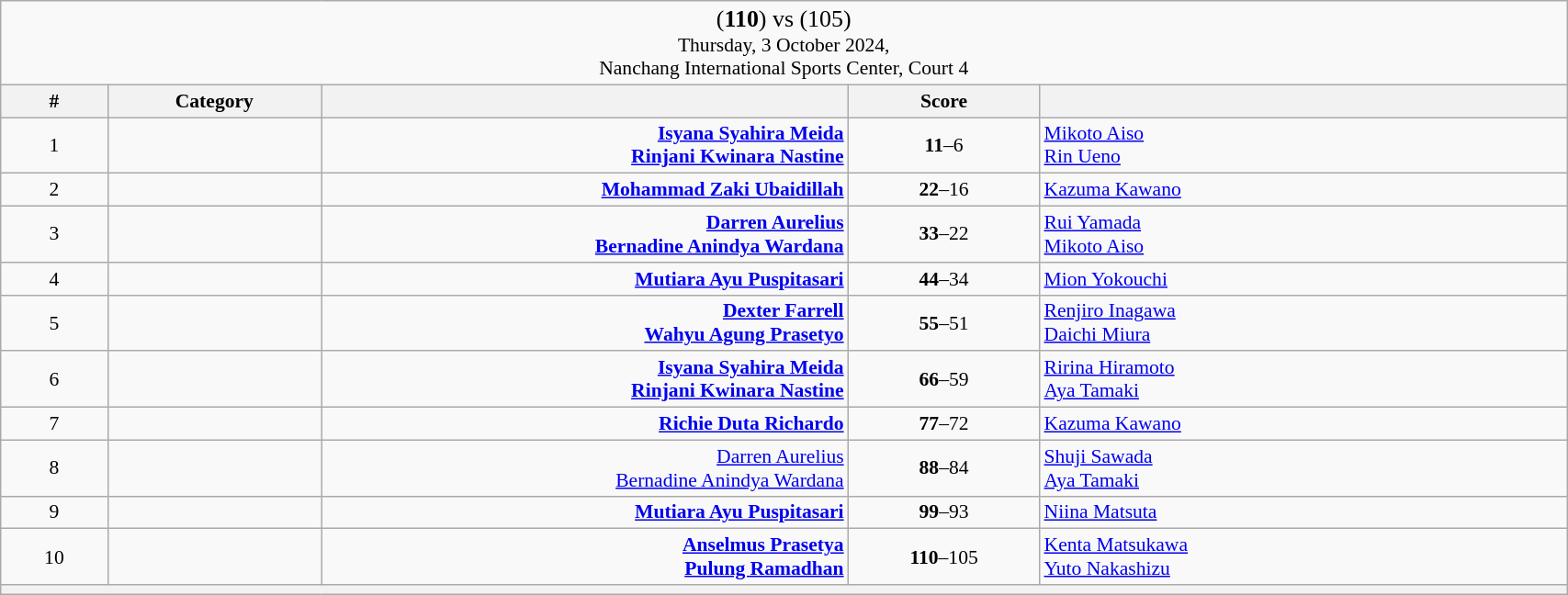<table class="wikitable mw-collapsible mw-collapsed" style="font-size:90%; text-align:center" width="90%">
<tr>
<td colspan="5"><big>(<strong>110</strong>)<strong></strong> vs  (105)</big> <br>Thursday, 3 October 2024, <br>Nanchang International Sports Center, Court 4</td>
</tr>
<tr>
<th width="25">#</th>
<th width="50">Category</th>
<th width="150"></th>
<th width="50">Score<br></th>
<th width="150"></th>
</tr>
<tr>
<td>1</td>
<td></td>
<td align="right"><strong><a href='#'>Isyana Syahira Meida</a> <br><a href='#'>Rinjani Kwinara Nastine</a> </strong></td>
<td><strong>11</strong>–6<br></td>
<td align="left"> <a href='#'>Mikoto Aiso</a> <br> <a href='#'>Rin Ueno</a></td>
</tr>
<tr>
<td>2</td>
<td></td>
<td align="right"><strong><a href='#'>Mohammad Zaki Ubaidillah</a> </strong></td>
<td><strong>22</strong>–16<br></td>
<td align="left"> <a href='#'>Kazuma Kawano</a></td>
</tr>
<tr>
<td>3</td>
<td></td>
<td align="right"><strong><a href='#'>Darren Aurelius</a> <br><a href='#'>Bernadine Anindya Wardana</a> </strong></td>
<td><strong>33</strong>–22<br></td>
<td align="left"> <a href='#'>Rui Yamada</a><br> <a href='#'>Mikoto Aiso</a></td>
</tr>
<tr>
<td>4</td>
<td></td>
<td align="right"><strong><a href='#'>Mutiara Ayu Puspitasari</a> </strong></td>
<td><strong>44</strong>–34<br></td>
<td align="left"> <a href='#'>Mion Yokouchi</a></td>
</tr>
<tr>
<td>5</td>
<td></td>
<td align="right"><strong><a href='#'>Dexter Farrell</a> <br><a href='#'>Wahyu Agung Prasetyo</a> </strong></td>
<td><strong>55</strong>–51<br></td>
<td align="left"> <a href='#'>Renjiro Inagawa</a><br> <a href='#'>Daichi Miura</a></td>
</tr>
<tr>
<td>6</td>
<td></td>
<td align="right"><strong><a href='#'>Isyana Syahira Meida</a> <br><a href='#'>Rinjani Kwinara Nastine</a> </strong></td>
<td><strong>66</strong>–59<br></td>
<td align="left"> <a href='#'>Ririna Hiramoto</a> <br> <a href='#'>Aya Tamaki</a></td>
</tr>
<tr>
<td>7</td>
<td></td>
<td align="right"><strong><a href='#'>Richie Duta Richardo</a> </strong></td>
<td><strong>77</strong>–72<br></td>
<td align="left"> <a href='#'>Kazuma Kawano</a></td>
</tr>
<tr>
<td>8</td>
<td></td>
<td align="right"><a href='#'>Darren Aurelius</a> <br><a href='#'>Bernadine Anindya Wardana</a> </td>
<td><strong>88</strong>–84<br></td>
<td align="left"> <a href='#'>Shuji Sawada</a> <br> <a href='#'>Aya Tamaki</a></td>
</tr>
<tr>
<td>9</td>
<td></td>
<td align="right"><strong><a href='#'>Mutiara Ayu Puspitasari</a> </strong></td>
<td><strong>99</strong>–93<br></td>
<td align="left"> <a href='#'>Niina Matsuta</a></td>
</tr>
<tr>
<td>10</td>
<td></td>
<td align="right"><strong><a href='#'>Anselmus Prasetya</a> <br><a href='#'>Pulung Ramadhan</a> </strong></td>
<td><strong>110</strong>–105<br></td>
<td align="left"> <a href='#'>Kenta Matsukawa</a> <br> <a href='#'>Yuto Nakashizu</a></td>
</tr>
<tr>
<th colspan="5"></th>
</tr>
</table>
